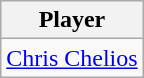<table class="wikitable">
<tr>
<th>Player</th>
</tr>
<tr>
<td><a href='#'>Chris Chelios</a></td>
</tr>
</table>
